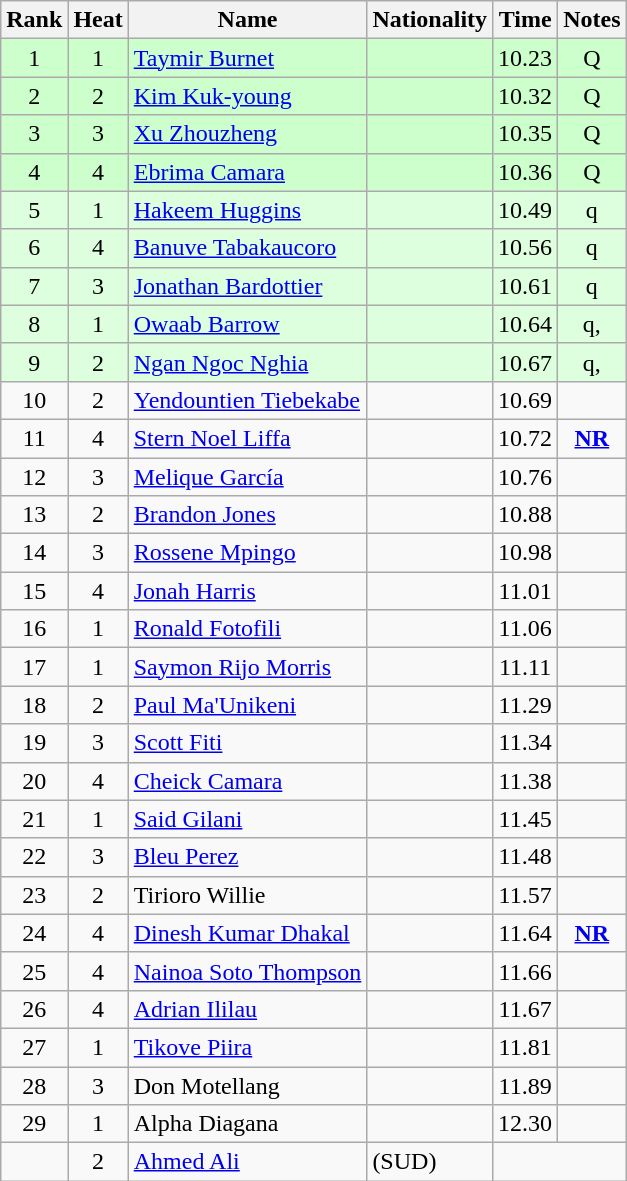<table class="wikitable sortable" style="text-align:center">
<tr>
<th>Rank</th>
<th>Heat</th>
<th>Name</th>
<th>Nationality</th>
<th>Time</th>
<th>Notes</th>
</tr>
<tr bgcolor=ccffcc>
<td>1</td>
<td>1</td>
<td align=left><a href='#'>Taymir Burnet</a></td>
<td align=left></td>
<td>10.23</td>
<td>Q</td>
</tr>
<tr bgcolor=ccffcc>
<td>2</td>
<td>2</td>
<td align=left><a href='#'>Kim Kuk-young</a></td>
<td align=left></td>
<td>10.32</td>
<td>Q</td>
</tr>
<tr bgcolor=ccffcc>
<td>3</td>
<td>3</td>
<td align=left><a href='#'>Xu Zhouzheng</a></td>
<td align=left></td>
<td>10.35</td>
<td>Q</td>
</tr>
<tr bgcolor=ccffcc>
<td>4</td>
<td>4</td>
<td align=left><a href='#'>Ebrima Camara</a></td>
<td align=left></td>
<td>10.36</td>
<td>Q</td>
</tr>
<tr bgcolor=ddffdd>
<td>5</td>
<td>1</td>
<td align=left><a href='#'>Hakeem Huggins</a></td>
<td align=left></td>
<td>10.49</td>
<td>q</td>
</tr>
<tr bgcolor=ddffdd>
<td>6</td>
<td>4</td>
<td align=left><a href='#'>Banuve Tabakaucoro</a></td>
<td align=left></td>
<td>10.56</td>
<td>q</td>
</tr>
<tr bgcolor=ddffdd>
<td>7</td>
<td>3</td>
<td align=left><a href='#'>Jonathan Bardottier</a></td>
<td align=left></td>
<td>10.61</td>
<td>q</td>
</tr>
<tr bgcolor=ddffdd>
<td>8</td>
<td>1</td>
<td align=left><a href='#'>Owaab Barrow</a></td>
<td align=left></td>
<td>10.64</td>
<td>q, </td>
</tr>
<tr bgcolor=ddffdd>
<td>9</td>
<td>2</td>
<td align=left><a href='#'>Ngan Ngoc Nghia</a></td>
<td align=left></td>
<td>10.67</td>
<td>q, </td>
</tr>
<tr>
<td>10</td>
<td>2</td>
<td align=left><a href='#'>Yendountien Tiebekabe</a></td>
<td align=left></td>
<td>10.69</td>
<td></td>
</tr>
<tr>
<td>11</td>
<td>4</td>
<td align=left><a href='#'>Stern Noel Liffa</a></td>
<td align=left></td>
<td>10.72</td>
<td><strong><a href='#'>NR</a></strong></td>
</tr>
<tr>
<td>12</td>
<td>3</td>
<td align=left><a href='#'>Melique García</a></td>
<td align=left></td>
<td>10.76</td>
<td></td>
</tr>
<tr>
<td>13</td>
<td>2</td>
<td align=left><a href='#'>Brandon Jones</a></td>
<td align=left></td>
<td>10.88</td>
<td></td>
</tr>
<tr>
<td>14</td>
<td>3</td>
<td align=left><a href='#'>Rossene Mpingo</a></td>
<td align=left></td>
<td>10.98</td>
<td></td>
</tr>
<tr>
<td>15</td>
<td>4</td>
<td align=left><a href='#'>Jonah Harris</a></td>
<td align=left></td>
<td>11.01</td>
<td></td>
</tr>
<tr>
<td>16</td>
<td>1</td>
<td align=left><a href='#'>Ronald Fotofili</a></td>
<td align=left></td>
<td>11.06</td>
<td></td>
</tr>
<tr>
<td>17</td>
<td>1</td>
<td align=left><a href='#'>Saymon Rijo Morris</a></td>
<td align=left></td>
<td>11.11</td>
<td></td>
</tr>
<tr>
<td>18</td>
<td>2</td>
<td align=left><a href='#'>Paul Ma'Unikeni</a></td>
<td align=left></td>
<td>11.29</td>
<td></td>
</tr>
<tr>
<td>19</td>
<td>3</td>
<td align=left><a href='#'>Scott Fiti</a></td>
<td align=left></td>
<td>11.34</td>
<td></td>
</tr>
<tr>
<td>20</td>
<td>4</td>
<td align=left><a href='#'>Cheick Camara</a></td>
<td align=left></td>
<td>11.38</td>
<td></td>
</tr>
<tr>
<td>21</td>
<td>1</td>
<td align=left><a href='#'>Said Gilani</a></td>
<td align=left></td>
<td>11.45</td>
<td></td>
</tr>
<tr>
<td>22</td>
<td>3</td>
<td align=left><a href='#'>Bleu Perez</a></td>
<td align=left></td>
<td>11.48</td>
<td></td>
</tr>
<tr>
<td>23</td>
<td>2</td>
<td align=left>Tirioro Willie</td>
<td align=left></td>
<td>11.57</td>
<td></td>
</tr>
<tr>
<td>24</td>
<td>4</td>
<td align=left><a href='#'>Dinesh Kumar Dhakal</a></td>
<td align=left></td>
<td>11.64</td>
<td><strong><a href='#'>NR</a></strong></td>
</tr>
<tr>
<td>25</td>
<td>4</td>
<td align=left><a href='#'>Nainoa Soto Thompson</a></td>
<td align=left></td>
<td>11.66</td>
<td></td>
</tr>
<tr>
<td>26</td>
<td>4</td>
<td align=left><a href='#'>Adrian Ililau</a></td>
<td align=left></td>
<td>11.67</td>
<td></td>
</tr>
<tr>
<td>27</td>
<td>1</td>
<td align=left><a href='#'>Tikove Piira</a></td>
<td align=left></td>
<td>11.81</td>
<td></td>
</tr>
<tr>
<td>28</td>
<td>3</td>
<td align=left>Don Motellang</td>
<td align=left></td>
<td>11.89</td>
<td></td>
</tr>
<tr>
<td>29</td>
<td>1</td>
<td align=left>Alpha Diagana</td>
<td align=left></td>
<td>12.30</td>
<td></td>
</tr>
<tr>
<td></td>
<td>2</td>
<td align=left><a href='#'>Ahmed Ali</a></td>
<td align=left> (SUD)</td>
<td colspan=2></td>
</tr>
</table>
